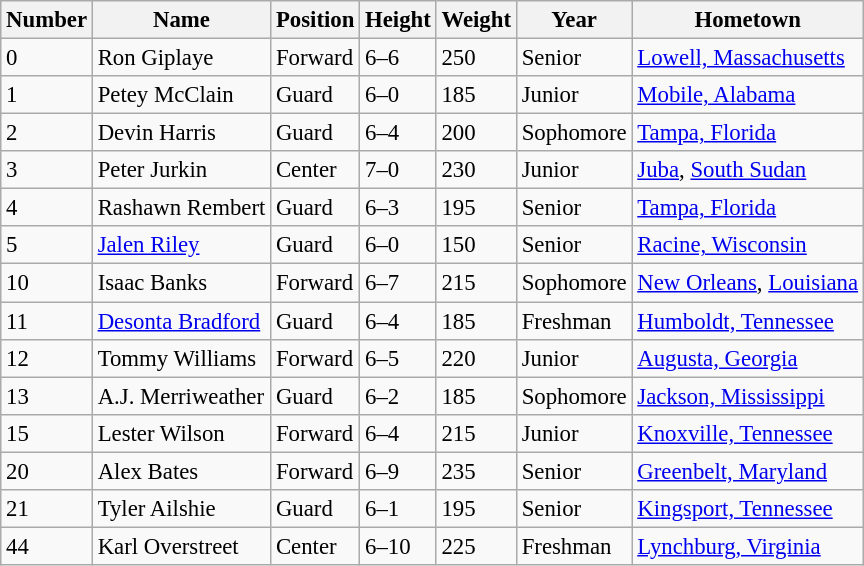<table class="wikitable sortable" style="font-size: 95%;">
<tr>
<th>Number</th>
<th>Name</th>
<th>Position</th>
<th>Height</th>
<th>Weight</th>
<th>Year</th>
<th>Hometown</th>
</tr>
<tr>
<td>0</td>
<td>Ron Giplaye</td>
<td>Forward</td>
<td>6–6</td>
<td>250</td>
<td>Senior</td>
<td><a href='#'>Lowell, Massachusetts</a></td>
</tr>
<tr>
<td>1</td>
<td>Petey McClain</td>
<td>Guard</td>
<td>6–0</td>
<td>185</td>
<td>Junior</td>
<td><a href='#'>Mobile, Alabama</a></td>
</tr>
<tr>
<td>2</td>
<td>Devin Harris</td>
<td>Guard</td>
<td>6–4</td>
<td>200</td>
<td>Sophomore</td>
<td><a href='#'>Tampa, Florida</a></td>
</tr>
<tr>
<td>3</td>
<td>Peter Jurkin</td>
<td>Center</td>
<td>7–0</td>
<td>230</td>
<td>Junior</td>
<td><a href='#'>Juba</a>, <a href='#'>South Sudan</a></td>
</tr>
<tr>
<td>4</td>
<td>Rashawn Rembert</td>
<td>Guard</td>
<td>6–3</td>
<td>195</td>
<td>Senior</td>
<td><a href='#'>Tampa, Florida</a></td>
</tr>
<tr>
<td>5</td>
<td><a href='#'>Jalen Riley</a></td>
<td>Guard</td>
<td>6–0</td>
<td>150</td>
<td>Senior</td>
<td><a href='#'>Racine, Wisconsin</a></td>
</tr>
<tr>
<td>10</td>
<td>Isaac Banks</td>
<td>Forward</td>
<td>6–7</td>
<td>215</td>
<td>Sophomore</td>
<td><a href='#'>New Orleans</a>, <a href='#'>Louisiana</a></td>
</tr>
<tr>
<td>11</td>
<td><a href='#'>Desonta Bradford</a></td>
<td>Guard</td>
<td>6–4</td>
<td>185</td>
<td>Freshman</td>
<td><a href='#'>Humboldt, Tennessee</a></td>
</tr>
<tr>
<td>12</td>
<td>Tommy Williams</td>
<td>Forward</td>
<td>6–5</td>
<td>220</td>
<td>Junior</td>
<td><a href='#'>Augusta, Georgia</a></td>
</tr>
<tr>
<td>13</td>
<td>A.J. Merriweather</td>
<td>Guard</td>
<td>6–2</td>
<td>185</td>
<td>Sophomore</td>
<td><a href='#'>Jackson, Mississippi</a></td>
</tr>
<tr>
<td>15</td>
<td>Lester Wilson</td>
<td>Forward</td>
<td>6–4</td>
<td>215</td>
<td>Junior</td>
<td><a href='#'>Knoxville, Tennessee</a></td>
</tr>
<tr>
<td>20</td>
<td>Alex Bates</td>
<td>Forward</td>
<td>6–9</td>
<td>235</td>
<td>Senior</td>
<td><a href='#'>Greenbelt, Maryland</a></td>
</tr>
<tr>
<td>21</td>
<td>Tyler Ailshie</td>
<td>Guard</td>
<td>6–1</td>
<td>195</td>
<td>Senior</td>
<td><a href='#'>Kingsport, Tennessee</a></td>
</tr>
<tr>
<td>44</td>
<td>Karl Overstreet</td>
<td>Center</td>
<td>6–10</td>
<td>225</td>
<td>Freshman</td>
<td><a href='#'>Lynchburg, Virginia</a></td>
</tr>
</table>
